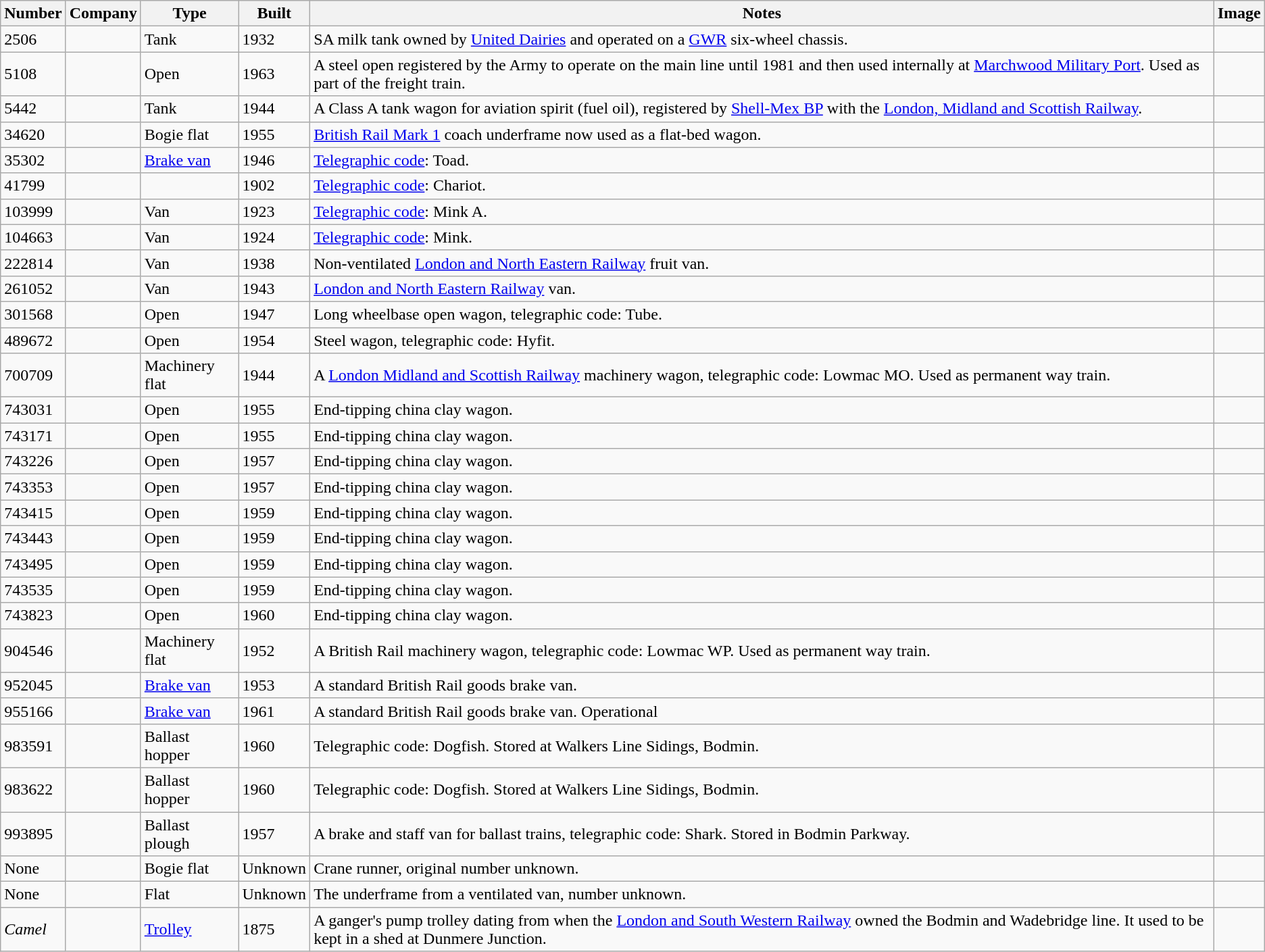<table class="wikitable sortable">
<tr>
<th>Number</th>
<th>Company</th>
<th>Type</th>
<th>Built</th>
<th>Notes</th>
<th>Image</th>
</tr>
<tr>
<td data-sort-value="002506">2506</td>
<td></td>
<td>Tank</td>
<td>1932</td>
<td>SA milk tank owned by <a href='#'>United Dairies</a> and operated on a <a href='#'>GWR</a> six-wheel chassis.</td>
<td></td>
</tr>
<tr>
<td data-sort-value="005108">5108</td>
<td></td>
<td>Open</td>
<td>1963</td>
<td>A steel open registered by the Army to operate on the main line until 1981 and then used internally at <a href='#'>Marchwood Military Port</a>. Used as part of the freight train.</td>
<td></td>
</tr>
<tr>
<td data-sort-value="005442">5442</td>
<td></td>
<td>Tank</td>
<td>1944</td>
<td>A Class A tank wagon for aviation spirit (fuel oil), registered by <a href='#'>Shell-Mex BP</a> with the <a href='#'>London, Midland and Scottish Railway</a>.</td>
<td></td>
</tr>
<tr>
<td data-sort-value="034620">34620</td>
<td></td>
<td>Bogie flat</td>
<td>1955</td>
<td><a href='#'>British Rail Mark 1</a> coach underframe now used as a flat-bed wagon.</td>
<td></td>
</tr>
<tr>
<td>35302</td>
<td></td>
<td><a href='#'>Brake van</a></td>
<td>1946</td>
<td><a href='#'>Telegraphic code</a>: Toad.</td>
<td></td>
</tr>
<tr>
<td data-sort-value="041799">41799</td>
<td></td>
<td></td>
<td>1902</td>
<td><a href='#'>Telegraphic code</a>: Chariot.</td>
<td></td>
</tr>
<tr>
<td>103999</td>
<td></td>
<td>Van</td>
<td>1923</td>
<td><a href='#'>Telegraphic code</a>: Mink A.</td>
<td></td>
</tr>
<tr>
<td>104663</td>
<td></td>
<td>Van</td>
<td>1924</td>
<td><a href='#'>Telegraphic code</a>: Mink.</td>
<td></td>
</tr>
<tr>
<td>222814</td>
<td></td>
<td>Van</td>
<td>1938</td>
<td>Non-ventilated <a href='#'>London and North Eastern Railway</a> fruit van.</td>
<td></td>
</tr>
<tr>
<td>261052</td>
<td></td>
<td>Van</td>
<td>1943</td>
<td><a href='#'>London and North Eastern Railway</a> van.</td>
<td></td>
</tr>
<tr>
<td>301568</td>
<td></td>
<td>Open</td>
<td>1947</td>
<td>Long wheelbase open wagon, telegraphic code: Tube.</td>
<td></td>
</tr>
<tr>
<td>489672</td>
<td></td>
<td>Open</td>
<td>1954</td>
<td>Steel wagon, telegraphic code: Hyfit.</td>
<td></td>
</tr>
<tr>
<td>700709</td>
<td></td>
<td>Machinery flat</td>
<td>1944</td>
<td>A <a href='#'>London Midland and Scottish Railway</a> machinery wagon, telegraphic code: Lowmac MO. Used as permanent way train.</td>
<td></td>
</tr>
<tr>
<td>743031</td>
<td></td>
<td>Open</td>
<td>1955</td>
<td>End-tipping china clay wagon.</td>
<td></td>
</tr>
<tr>
<td>743171</td>
<td></td>
<td>Open</td>
<td>1955</td>
<td>End-tipping china clay wagon.</td>
<td></td>
</tr>
<tr>
<td>743226</td>
<td></td>
<td>Open</td>
<td>1957</td>
<td>End-tipping china clay wagon.</td>
<td></td>
</tr>
<tr>
<td>743353</td>
<td></td>
<td>Open</td>
<td>1957</td>
<td>End-tipping china clay wagon.</td>
<td></td>
</tr>
<tr>
<td>743415</td>
<td></td>
<td>Open</td>
<td>1959</td>
<td>End-tipping china clay wagon.</td>
<td></td>
</tr>
<tr>
<td>743443</td>
<td></td>
<td>Open</td>
<td>1959</td>
<td>End-tipping china clay wagon.</td>
<td></td>
</tr>
<tr>
<td>743495</td>
<td></td>
<td>Open</td>
<td>1959</td>
<td>End-tipping china clay wagon.</td>
<td></td>
</tr>
<tr>
<td>743535</td>
<td></td>
<td>Open</td>
<td>1959</td>
<td>End-tipping china clay wagon.</td>
<td></td>
</tr>
<tr>
<td>743823</td>
<td></td>
<td>Open</td>
<td>1960</td>
<td>End-tipping china clay wagon.</td>
<td></td>
</tr>
<tr>
<td>904546</td>
<td></td>
<td>Machinery flat</td>
<td>1952</td>
<td>A British Rail machinery wagon, telegraphic code: Lowmac WP. Used as permanent way train.</td>
<td></td>
</tr>
<tr>
<td>952045</td>
<td></td>
<td><a href='#'>Brake van</a></td>
<td>1953</td>
<td>A standard British Rail goods brake van.</td>
<td></td>
</tr>
<tr>
<td>955166</td>
<td></td>
<td><a href='#'>Brake van</a></td>
<td>1961</td>
<td>A standard British Rail goods brake van. Operational</td>
<td></td>
</tr>
<tr>
<td>983591</td>
<td></td>
<td>Ballast hopper</td>
<td>1960</td>
<td>Telegraphic code: Dogfish. Stored at Walkers Line Sidings, Bodmin.</td>
<td></td>
</tr>
<tr>
<td>983622</td>
<td></td>
<td>Ballast hopper</td>
<td>1960</td>
<td>Telegraphic code: Dogfish. Stored at Walkers Line Sidings, Bodmin.</td>
<td></td>
</tr>
<tr>
<td>993895</td>
<td></td>
<td>Ballast plough</td>
<td>1957</td>
<td>A brake and staff van for ballast trains, telegraphic code: Shark. Stored in Bodmin Parkway.</td>
<td></td>
</tr>
<tr>
<td>None</td>
<td></td>
<td>Bogie flat</td>
<td>Unknown</td>
<td>Crane runner, original number unknown.</td>
<td></td>
</tr>
<tr>
<td>None</td>
<td></td>
<td>Flat</td>
<td>Unknown</td>
<td>The underframe from a ventilated van, number unknown.</td>
<td></td>
</tr>
<tr>
<td><em>Camel</em></td>
<td></td>
<td><a href='#'>Trolley</a></td>
<td>1875</td>
<td>A ganger's pump trolley dating from when the <a href='#'>London and South Western Railway</a> owned the Bodmin and Wadebridge line. It used to be kept in a shed at Dunmere Junction.</td>
<td></td>
</tr>
</table>
